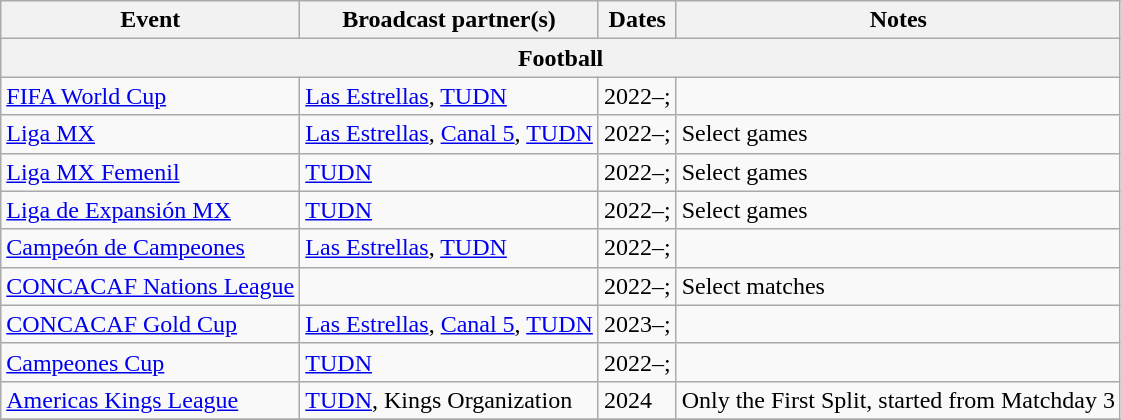<table class="wikitable">
<tr>
<th>Event</th>
<th>Broadcast partner(s)</th>
<th>Dates</th>
<th>Notes</th>
</tr>
<tr>
<th colspan="5">Football</th>
</tr>
<tr>
<td><a href='#'>FIFA World Cup</a></td>
<td><a href='#'>Las Estrellas</a>, <a href='#'>TUDN</a></td>
<td>2022–;</td>
<td></td>
</tr>
<tr>
<td><a href='#'>Liga MX</a></td>
<td><a href='#'>Las Estrellas</a>, <a href='#'>Canal 5</a>, <a href='#'>TUDN</a></td>
<td>2022–;</td>
<td>Select games</td>
</tr>
<tr>
<td><a href='#'>Liga MX Femenil</a></td>
<td><a href='#'>TUDN</a></td>
<td>2022–;</td>
<td>Select games</td>
</tr>
<tr>
<td><a href='#'>Liga de Expansión MX</a></td>
<td><a href='#'>TUDN</a></td>
<td>2022–;</td>
<td>Select games</td>
</tr>
<tr>
<td><a href='#'>Campeón de Campeones</a></td>
<td><a href='#'>Las Estrellas</a>, <a href='#'>TUDN</a></td>
<td>2022–;</td>
<td></td>
</tr>
<tr>
<td><a href='#'>CONCACAF Nations League</a></td>
<td></td>
<td>2022–;</td>
<td>Select matches</td>
</tr>
<tr>
<td><a href='#'>CONCACAF Gold Cup</a></td>
<td><a href='#'>Las Estrellas</a>, <a href='#'>Canal 5</a>, <a href='#'>TUDN</a></td>
<td>2023–;</td>
<td></td>
</tr>
<tr>
<td><a href='#'>Campeones Cup</a></td>
<td><a href='#'>TUDN</a></td>
<td>2022–;</td>
<td></td>
</tr>
<tr>
<td><a href='#'>Americas Kings League</a></td>
<td><a href='#'>TUDN</a>, Kings Organization</td>
<td>2024</td>
<td>Only the First Split, started from Matchday 3</td>
</tr>
<tr>
</tr>
</table>
